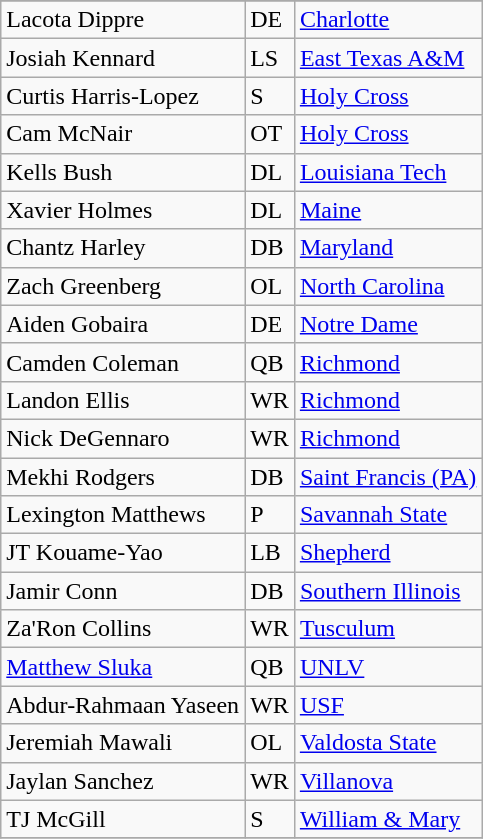<table class="wikitable sortable">
<tr>
</tr>
<tr>
<td>Lacota Dippre</td>
<td>DE</td>
<td><a href='#'>Charlotte</a></td>
</tr>
<tr>
<td>Josiah Kennard</td>
<td>LS</td>
<td><a href='#'>East Texas A&M</a></td>
</tr>
<tr>
<td>Curtis Harris-Lopez</td>
<td>S</td>
<td><a href='#'>Holy Cross</a></td>
</tr>
<tr>
<td>Cam McNair</td>
<td>OT</td>
<td><a href='#'>Holy Cross</a></td>
</tr>
<tr>
<td>Kells Bush</td>
<td>DL</td>
<td><a href='#'>Louisiana Tech</a></td>
</tr>
<tr>
<td>Xavier Holmes</td>
<td>DL</td>
<td><a href='#'>Maine</a></td>
</tr>
<tr>
<td>Chantz Harley</td>
<td>DB</td>
<td><a href='#'>Maryland</a></td>
</tr>
<tr>
<td>Zach Greenberg</td>
<td>OL</td>
<td><a href='#'>North Carolina</a></td>
</tr>
<tr>
<td>Aiden Gobaira</td>
<td>DE</td>
<td><a href='#'>Notre Dame</a></td>
</tr>
<tr>
<td>Camden Coleman</td>
<td>QB</td>
<td><a href='#'>Richmond</a></td>
</tr>
<tr>
<td>Landon Ellis</td>
<td>WR</td>
<td><a href='#'>Richmond</a></td>
</tr>
<tr>
<td>Nick DeGennaro</td>
<td>WR</td>
<td><a href='#'>Richmond</a></td>
</tr>
<tr>
<td>Mekhi Rodgers</td>
<td>DB</td>
<td><a href='#'>Saint Francis (PA)</a></td>
</tr>
<tr>
<td>Lexington Matthews</td>
<td>P</td>
<td><a href='#'>Savannah State</a></td>
</tr>
<tr>
<td>JT Kouame-Yao</td>
<td>LB</td>
<td><a href='#'>Shepherd</a></td>
</tr>
<tr>
<td>Jamir Conn</td>
<td>DB</td>
<td><a href='#'>Southern Illinois</a></td>
</tr>
<tr>
<td>Za'Ron Collins</td>
<td>WR</td>
<td><a href='#'>Tusculum</a></td>
</tr>
<tr>
<td><a href='#'>Matthew Sluka</a></td>
<td>QB</td>
<td><a href='#'>UNLV</a></td>
</tr>
<tr>
<td>Abdur-Rahmaan Yaseen</td>
<td>WR</td>
<td><a href='#'>USF</a></td>
</tr>
<tr>
<td>Jeremiah Mawali</td>
<td>OL</td>
<td><a href='#'>Valdosta State</a></td>
</tr>
<tr>
<td>Jaylan Sanchez</td>
<td>WR</td>
<td><a href='#'>Villanova</a></td>
</tr>
<tr>
<td>TJ McGill</td>
<td>S</td>
<td><a href='#'>William & Mary</a></td>
</tr>
<tr>
</tr>
</table>
